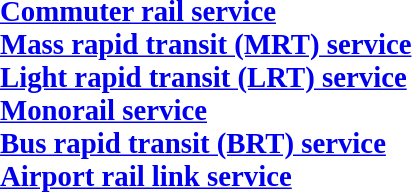<table style="margin:auto;">
<tr>
<td><br><table>
<tr>
<td style="text-align:left;"></td>
<td width="120"><br><table style="width:350px;">
<tr>
<td width="100%"><br><big><strong><a href='#'>Commuter rail service</a></strong></big><br><big><strong><a href='#'>Mass rapid transit (MRT) service</a></strong></big><br><big><strong><a href='#'>Light rapid transit (LRT) service</a></strong></big><br><big><strong><a href='#'>Monorail service</a></strong></big><br><big><strong><a href='#'>Bus rapid transit (BRT) service</a></strong></big><br><big><strong><a href='#'>Airport rail link service</a></strong></big><br></td>
</tr>
</table>
</td>
</tr>
</table>
</td>
</tr>
</table>
